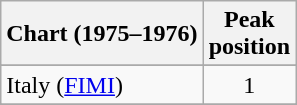<table class="wikitable sortable">
<tr>
<th>Chart (1975–1976)</th>
<th>Peak<br>position</th>
</tr>
<tr>
</tr>
<tr>
<td>Italy (<a href='#'>FIMI</a>)</td>
<td align="center">1</td>
</tr>
<tr>
</tr>
<tr>
</tr>
<tr>
</tr>
</table>
